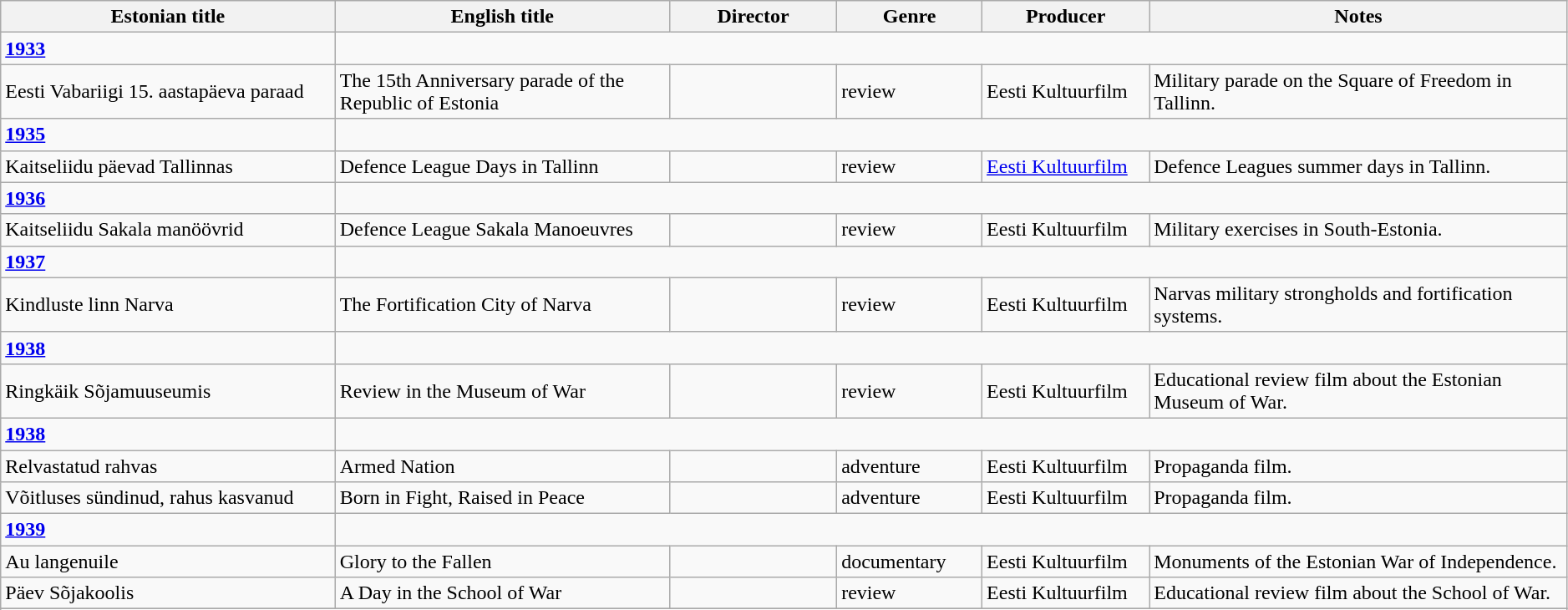<table class="wikitable" width= "99%">
<tr>
<th width=16%>Estonian title</th>
<th width=16%>English title</th>
<th width=8%>Director</th>
<th width=6%>Genre</th>
<th width=8%>Producer</th>
<th width=20%>Notes</th>
</tr>
<tr>
<td><strong><a href='#'>1933</a></strong></td>
</tr>
<tr>
<td>Eesti Vabariigi 15. aastapäeva paraad</td>
<td>The 15th Anniversary parade of the Republic of Estonia</td>
<td></td>
<td>review</td>
<td>Eesti Kultuurfilm</td>
<td>Military parade on the Square of Freedom in Tallinn.</td>
</tr>
<tr>
<td><strong><a href='#'>1935</a></strong></td>
</tr>
<tr>
<td>Kaitseliidu päevad Tallinnas</td>
<td>Defence League Days in Tallinn</td>
<td></td>
<td>review</td>
<td><a href='#'>Eesti Kultuurfilm</a></td>
<td>Defence Leagues summer days in Tallinn.</td>
</tr>
<tr>
<td><strong><a href='#'>1936</a></strong></td>
</tr>
<tr>
<td>Kaitseliidu Sakala manöövrid</td>
<td>Defence League Sakala Manoeuvres</td>
<td></td>
<td>review</td>
<td>Eesti Kultuurfilm</td>
<td>Military exercises in South-Estonia.</td>
</tr>
<tr>
<td><strong><a href='#'>1937</a></strong></td>
</tr>
<tr>
<td>Kindluste linn Narva</td>
<td>The Fortification City of Narva</td>
<td></td>
<td>review</td>
<td>Eesti Kultuurfilm</td>
<td>Narvas military strongholds and fortification systems.</td>
</tr>
<tr>
<td><strong><a href='#'>1938</a></strong></td>
</tr>
<tr>
<td>Ringkäik Sõjamuuseumis</td>
<td>Review in the Museum of War</td>
<td></td>
<td>review</td>
<td>Eesti Kultuurfilm</td>
<td>Educational review film about the Estonian Museum of War.</td>
</tr>
<tr>
<td><strong><a href='#'>1938</a></strong></td>
</tr>
<tr>
<td>Relvastatud rahvas</td>
<td>Armed Nation</td>
<td></td>
<td>adventure</td>
<td>Eesti Kultuurfilm</td>
<td>Propaganda film.</td>
</tr>
<tr>
<td>Võitluses sündinud, rahus kasvanud</td>
<td>Born in Fight, Raised in Peace</td>
<td></td>
<td>adventure</td>
<td>Eesti Kultuurfilm</td>
<td>Propaganda film.</td>
</tr>
<tr>
<td><strong><a href='#'>1939</a></strong></td>
</tr>
<tr>
<td>Au langenuile</td>
<td>Glory to the Fallen</td>
<td></td>
<td>documentary</td>
<td>Eesti Kultuurfilm</td>
<td>Monuments of the Estonian War of Independence.</td>
</tr>
<tr>
<td>Päev Sõjakoolis</td>
<td>A Day in the School of War</td>
<td></td>
<td>review</td>
<td>Eesti Kultuurfilm</td>
<td>Educational review film about the School of War.</td>
</tr>
<tr>
</tr>
<tr>
</tr>
</table>
